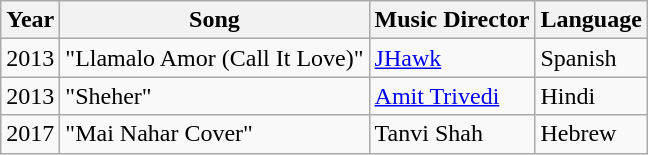<table class="wikitable" border="1">
<tr>
<th>Year</th>
<th>Song</th>
<th>Music Director</th>
<th>Language</th>
</tr>
<tr>
<td>2013</td>
<td>"Llamalo Amor (Call It Love)"</td>
<td><a href='#'>JHawk</a></td>
<td>Spanish</td>
</tr>
<tr>
<td>2013</td>
<td>"Sheher"</td>
<td><a href='#'>Amit Trivedi</a></td>
<td>Hindi</td>
</tr>
<tr>
<td>2017</td>
<td>"Mai Nahar Cover"</td>
<td>Tanvi Shah</td>
<td>Hebrew</td>
</tr>
</table>
